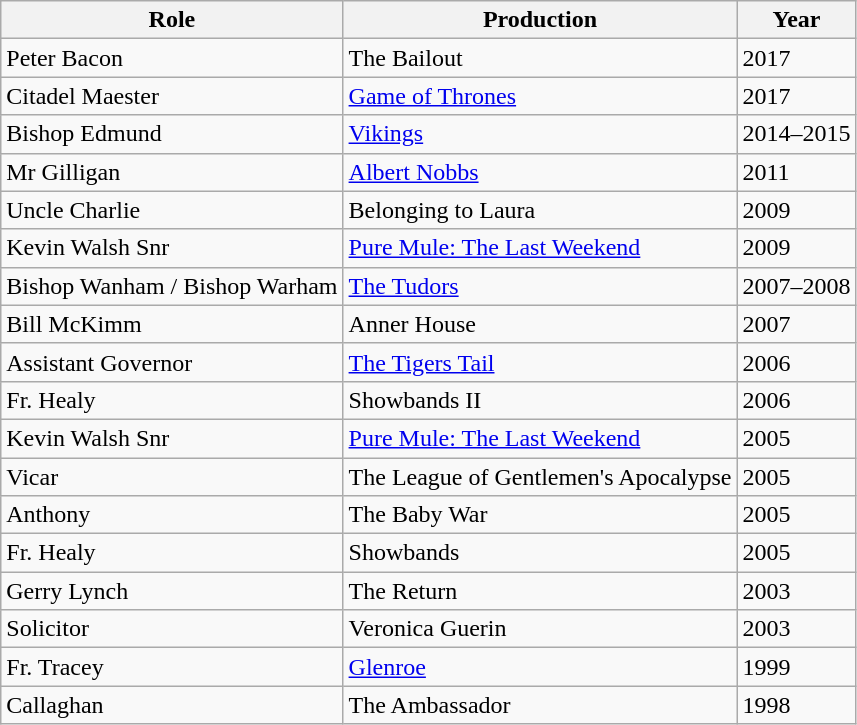<table class="wikitable">
<tr>
<th>Role</th>
<th>Production</th>
<th>Year</th>
</tr>
<tr>
<td>Peter Bacon</td>
<td>The Bailout</td>
<td>2017</td>
</tr>
<tr>
<td>Citadel Maester</td>
<td><a href='#'>Game of Thrones</a></td>
<td>2017</td>
</tr>
<tr>
<td>Bishop Edmund</td>
<td><a href='#'>Vikings</a></td>
<td>2014–2015</td>
</tr>
<tr>
<td>Mr Gilligan</td>
<td><a href='#'>Albert Nobbs</a></td>
<td>2011</td>
</tr>
<tr>
<td>Uncle Charlie</td>
<td>Belonging to Laura</td>
<td>2009 </td>
</tr>
<tr>
<td>Kevin Walsh Snr</td>
<td><a href='#'>Pure Mule: The Last Weekend</a></td>
<td>2009</td>
</tr>
<tr>
<td>Bishop Wanham / Bishop Warham</td>
<td><a href='#'>The Tudors</a></td>
<td>2007–2008</td>
</tr>
<tr>
<td>Bill McKimm</td>
<td>Anner House</td>
<td>2007</td>
</tr>
<tr>
<td>Assistant Governor</td>
<td><a href='#'>The Tigers Tail</a></td>
<td>2006</td>
</tr>
<tr>
<td>Fr. Healy</td>
<td>Showbands II</td>
<td>2006</td>
</tr>
<tr>
<td>Kevin Walsh Snr</td>
<td><a href='#'>Pure Mule: The Last Weekend</a></td>
<td>2005</td>
</tr>
<tr>
<td>Vicar</td>
<td>The League of Gentlemen's Apocalypse</td>
<td>2005</td>
</tr>
<tr>
<td>Anthony</td>
<td>The Baby War</td>
<td>2005</td>
</tr>
<tr>
<td>Fr. Healy</td>
<td>Showbands</td>
<td>2005</td>
</tr>
<tr>
<td>Gerry Lynch</td>
<td>The Return</td>
<td>2003</td>
</tr>
<tr>
<td>Solicitor</td>
<td>Veronica Guerin</td>
<td>2003</td>
</tr>
<tr>
<td>Fr. Tracey</td>
<td><a href='#'>Glenroe</a></td>
<td>1999</td>
</tr>
<tr>
<td>Callaghan</td>
<td>The Ambassador</td>
<td>1998</td>
</tr>
</table>
